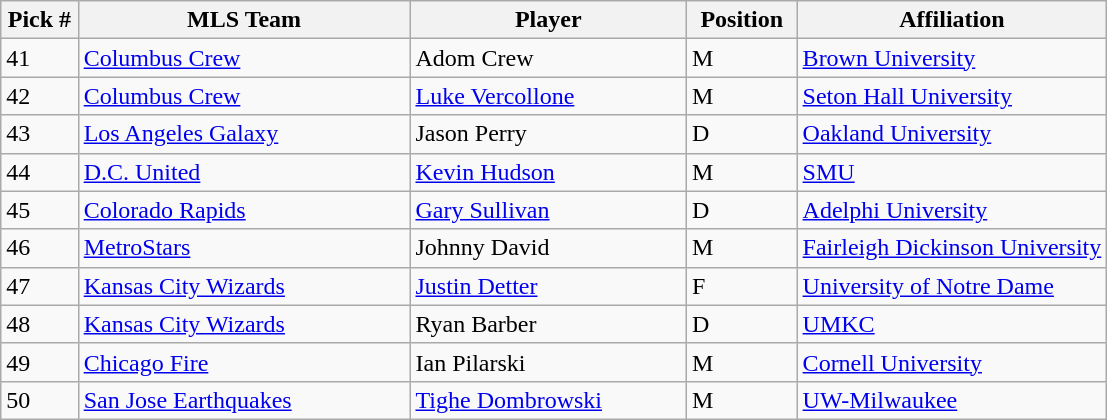<table class="wikitable sortable">
<tr>
<th width=7%>Pick #</th>
<th width=30%>MLS Team</th>
<th width=25%>Player</th>
<th width=10%>Position</th>
<th>Affiliation</th>
</tr>
<tr>
<td>41</td>
<td><a href='#'>Columbus Crew</a></td>
<td> Adom Crew</td>
<td>M</td>
<td><a href='#'>Brown University</a></td>
</tr>
<tr>
<td>42</td>
<td><a href='#'>Columbus Crew</a></td>
<td> <a href='#'>Luke Vercollone</a></td>
<td>M</td>
<td><a href='#'>Seton Hall University</a></td>
</tr>
<tr>
<td>43</td>
<td><a href='#'>Los Angeles Galaxy</a></td>
<td> Jason Perry</td>
<td>D</td>
<td><a href='#'>Oakland University</a></td>
</tr>
<tr>
<td>44</td>
<td><a href='#'>D.C. United</a></td>
<td> <a href='#'>Kevin Hudson</a></td>
<td>M</td>
<td><a href='#'>SMU</a></td>
</tr>
<tr>
<td>45</td>
<td><a href='#'>Colorado Rapids</a></td>
<td> <a href='#'>Gary Sullivan</a></td>
<td>D</td>
<td><a href='#'>Adelphi University</a></td>
</tr>
<tr>
<td>46</td>
<td><a href='#'>MetroStars</a></td>
<td> Johnny David</td>
<td>M</td>
<td><a href='#'>Fairleigh Dickinson University</a></td>
</tr>
<tr>
<td>47</td>
<td><a href='#'>Kansas City Wizards</a></td>
<td> <a href='#'>Justin Detter</a></td>
<td>F</td>
<td><a href='#'>University of Notre Dame</a></td>
</tr>
<tr>
<td>48</td>
<td><a href='#'>Kansas City Wizards</a></td>
<td> Ryan Barber</td>
<td>D</td>
<td><a href='#'>UMKC</a></td>
</tr>
<tr>
<td>49</td>
<td><a href='#'>Chicago Fire</a></td>
<td> Ian Pilarski</td>
<td>M</td>
<td><a href='#'>Cornell University</a></td>
</tr>
<tr>
<td>50</td>
<td><a href='#'>San Jose Earthquakes</a></td>
<td> <a href='#'>Tighe Dombrowski</a></td>
<td>M</td>
<td><a href='#'>UW-Milwaukee</a></td>
</tr>
</table>
